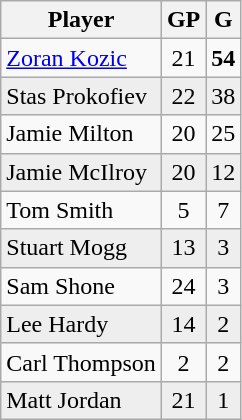<table class="wikitable" style="text-align:center">
<tr>
<th align="left">Player</th>
<th>GP</th>
<th>G</th>
</tr>
<tr>
<td align="left"><a href='#'>Zoran Kozic</a></td>
<td>21</td>
<td><strong>54</strong></td>
</tr>
<tr bgcolor="#eeeeee">
<td align="left">Stas Prokofiev</td>
<td>22</td>
<td>38</td>
</tr>
<tr>
<td align="left">Jamie Milton</td>
<td>20</td>
<td>25</td>
</tr>
<tr bgcolor="#eeeeee">
<td align="left">Jamie McIlroy</td>
<td>20</td>
<td>12</td>
</tr>
<tr>
<td align="left">Tom Smith</td>
<td>5</td>
<td>7</td>
</tr>
<tr bgcolor="#eeeeee">
<td align="left">Stuart Mogg</td>
<td>13</td>
<td>3</td>
</tr>
<tr>
<td align="left">Sam Shone</td>
<td>24</td>
<td>3</td>
</tr>
<tr bgcolor="#eeeeee">
<td align="left">Lee Hardy</td>
<td>14</td>
<td>2</td>
</tr>
<tr>
<td align="left">Carl Thompson</td>
<td>2</td>
<td>2</td>
</tr>
<tr bgcolor="#eeeeee">
<td align="left">Matt Jordan</td>
<td>21</td>
<td>1</td>
</tr>
</table>
